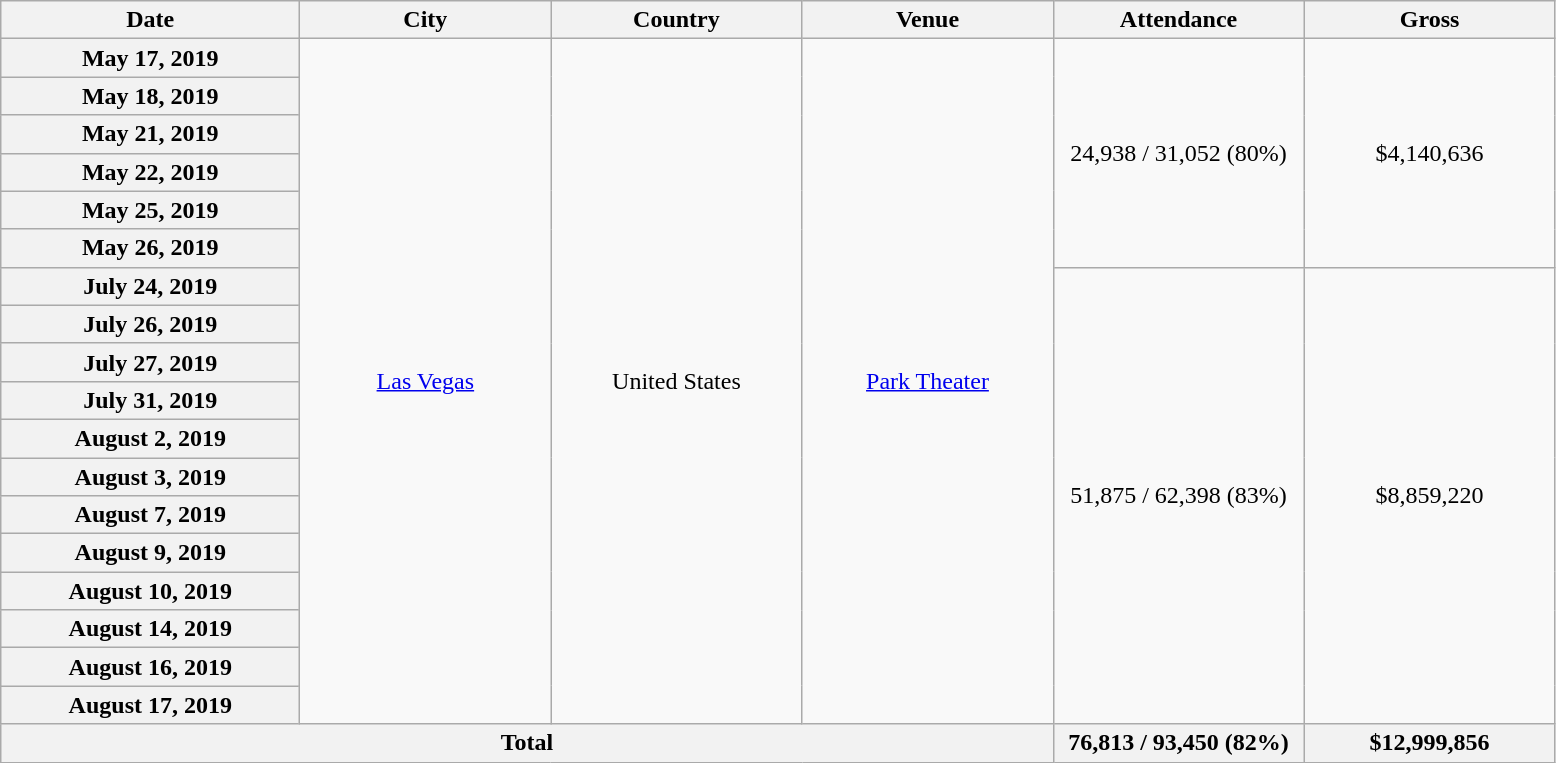<table class="wikitable plainrowheaders" style="text-align:center;">
<tr>
<th scope="col" style="width:12em;">Date</th>
<th scope="col" style="width:10em;">City</th>
<th scope="col" style="width:10em;">Country</th>
<th scope="col" style="width:10em;">Venue</th>
<th scope="col" style="width:10em;">Attendance</th>
<th scope="col" style="width:10em;">Gross</th>
</tr>
<tr>
<th scope="row" style="text-align:center;">May 17, 2019</th>
<td rowspan="18"><a href='#'>Las Vegas</a></td>
<td rowspan="18">United States</td>
<td rowspan="18"><a href='#'>Park Theater</a></td>
<td rowspan="6">24,938 / 31,052 (80%)</td>
<td rowspan="6">$4,140,636</td>
</tr>
<tr>
<th scope="row" style="text-align:center;">May 18, 2019</th>
</tr>
<tr>
<th scope="row" style="text-align:center;">May 21, 2019</th>
</tr>
<tr>
<th scope="row" style="text-align:center;">May 22, 2019</th>
</tr>
<tr>
<th scope="row" style="text-align:center;">May 25, 2019</th>
</tr>
<tr>
<th scope="row" style="text-align:center;">May 26, 2019</th>
</tr>
<tr>
<th scope="row" style="text-align:center;">July 24, 2019</th>
<td rowspan="12">51,875 / 62,398 (83%)</td>
<td rowspan="12">$8,859,220</td>
</tr>
<tr>
<th scope="row" style="text-align:center;">July 26, 2019</th>
</tr>
<tr>
<th scope="row" style="text-align:center;">July 27, 2019</th>
</tr>
<tr>
<th scope="row" style="text-align:center;">July 31, 2019</th>
</tr>
<tr>
<th scope="row" style="text-align:center;">August 2, 2019</th>
</tr>
<tr>
<th scope="row" style="text-align:center;">August 3, 2019</th>
</tr>
<tr>
<th scope="row" style="text-align:center;">August 7, 2019</th>
</tr>
<tr>
<th scope="row" style="text-align:center;">August 9, 2019</th>
</tr>
<tr>
<th scope="row" style="text-align:center;">August 10, 2019</th>
</tr>
<tr>
<th scope="row" style="text-align:center;">August 14, 2019</th>
</tr>
<tr>
<th scope="row" style="text-align:center;">August 16, 2019</th>
</tr>
<tr>
<th scope="row" style="text-align:center;">August 17, 2019</th>
</tr>
<tr>
<th colspan="4">Total</th>
<th>76,813 / 93,450 (82%)</th>
<th>$12,999,856</th>
</tr>
</table>
